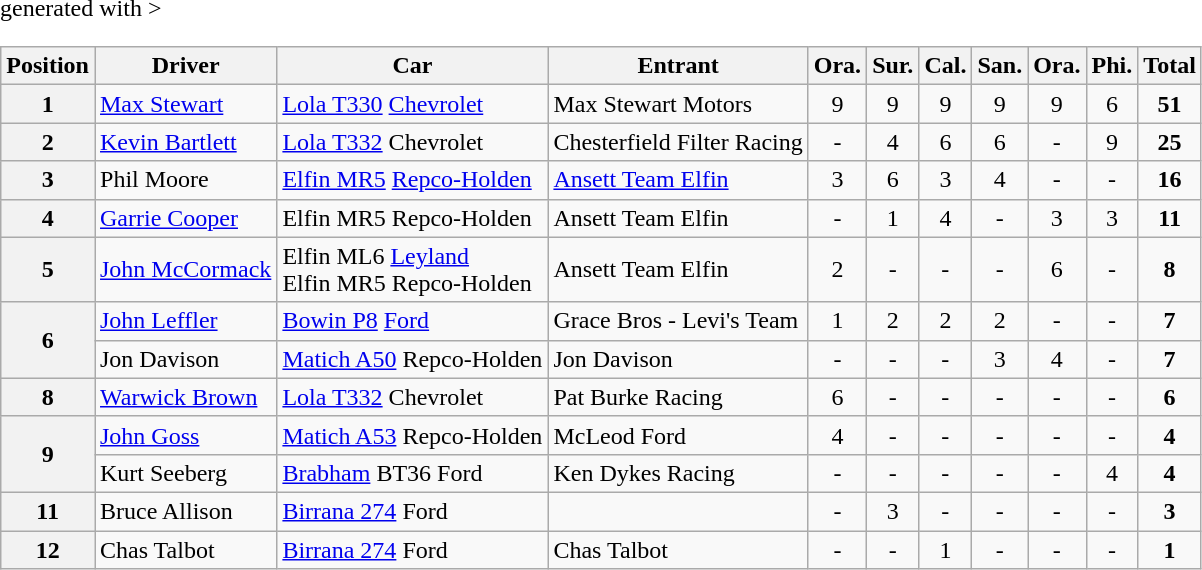<table class="wikitable" <hiddentext>generated with >
<tr style="font-weight:bold">
<th>Position</th>
<th>Driver</th>
<th>Car</th>
<th>Entrant</th>
<th>Ora.</th>
<th>Sur.</th>
<th>Cal.</th>
<th>San.</th>
<th>Ora.</th>
<th>Phi.</th>
<th>Total</th>
</tr>
<tr>
<th>1</th>
<td><a href='#'>Max Stewart</a></td>
<td><a href='#'>Lola T330</a> <a href='#'>Chevrolet</a></td>
<td>Max Stewart Motors</td>
<td align="center">9</td>
<td align="center">9</td>
<td align="center">9</td>
<td align="center">9</td>
<td align="center">9</td>
<td align="center">6</td>
<td align="center"><strong>51</strong></td>
</tr>
<tr>
<th>2</th>
<td><a href='#'>Kevin Bartlett</a></td>
<td><a href='#'>Lola T332</a> Chevrolet</td>
<td>Chesterfield Filter Racing</td>
<td align="center">-</td>
<td align="center">4</td>
<td align="center">6</td>
<td align="center">6</td>
<td align="center">-</td>
<td align="center">9</td>
<td align="center"><strong>25</strong></td>
</tr>
<tr>
<th>3</th>
<td>Phil Moore</td>
<td><a href='#'>Elfin MR5</a> <a href='#'>Repco-Holden</a></td>
<td><a href='#'>Ansett Team Elfin</a></td>
<td align="center">3</td>
<td align="center">6</td>
<td align="center">3</td>
<td align="center">4</td>
<td align="center">-</td>
<td align="center">-</td>
<td align="center"><strong>16</strong></td>
</tr>
<tr>
<th>4</th>
<td><a href='#'>Garrie Cooper</a></td>
<td>Elfin MR5 Repco-Holden</td>
<td>Ansett Team Elfin</td>
<td align="center">-</td>
<td align="center">1</td>
<td align="center">4</td>
<td align="center">-</td>
<td align="center">3</td>
<td align="center">3</td>
<td align="center"><strong>11</strong></td>
</tr>
<tr>
<th>5</th>
<td><a href='#'>John McCormack</a></td>
<td>Elfin ML6 <a href='#'>Leyland</a><br>Elfin MR5 Repco-Holden</td>
<td>Ansett Team Elfin</td>
<td align="center">2</td>
<td align="center">-</td>
<td align="center">-</td>
<td align="center">-</td>
<td align="center">6</td>
<td align="center">-</td>
<td align="center"><strong>8</strong></td>
</tr>
<tr>
<th rowspan=2>6</th>
<td><a href='#'>John Leffler</a></td>
<td><a href='#'>Bowin P8</a> <a href='#'>Ford</a></td>
<td>Grace Bros - Levi's Team</td>
<td align="center">1</td>
<td align="center">2</td>
<td align="center">2</td>
<td align="center">2</td>
<td align="center">-</td>
<td align="center">-</td>
<td align="center"><strong>7</strong></td>
</tr>
<tr>
<td>Jon Davison</td>
<td><a href='#'>Matich A50</a> Repco-Holden</td>
<td>Jon Davison</td>
<td align="center">-</td>
<td align="center">-</td>
<td align="center">-</td>
<td align="center">3</td>
<td align="center">4</td>
<td align="center">-</td>
<td align="center"><strong>7</strong></td>
</tr>
<tr>
<th>8</th>
<td><a href='#'>Warwick Brown</a></td>
<td><a href='#'>Lola T332</a> Chevrolet</td>
<td>Pat Burke Racing</td>
<td align="center">6</td>
<td align="center">-</td>
<td align="center">-</td>
<td align="center">-</td>
<td align="center">-</td>
<td align="center">-</td>
<td align="center"><strong>6</strong></td>
</tr>
<tr>
<th rowspan=2>9</th>
<td><a href='#'>John Goss</a></td>
<td><a href='#'>Matich A53</a> Repco-Holden</td>
<td>McLeod Ford</td>
<td align="center">4</td>
<td align="center">-</td>
<td align="center">-</td>
<td align="center">-</td>
<td align="center">-</td>
<td align="center">-</td>
<td align="center"><strong>4</strong></td>
</tr>
<tr>
<td>Kurt Seeberg</td>
<td><a href='#'>Brabham</a> BT36 Ford</td>
<td>Ken Dykes Racing</td>
<td align="center">-</td>
<td align="center">-</td>
<td align="center">-</td>
<td align="center">-</td>
<td align="center">-</td>
<td align="center">4</td>
<td align="center"><strong>4</strong></td>
</tr>
<tr>
<th>11</th>
<td>Bruce Allison</td>
<td><a href='#'>Birrana 274</a> Ford</td>
<td></td>
<td align="center">-</td>
<td align="center">3</td>
<td align="center">-</td>
<td align="center">-</td>
<td align="center">-</td>
<td align="center">-</td>
<td align="center"><strong>3</strong></td>
</tr>
<tr>
<th>12</th>
<td>Chas Talbot</td>
<td><a href='#'>Birrana 274</a> Ford</td>
<td>Chas Talbot</td>
<td align="center">-</td>
<td align="center">-</td>
<td align="center">1</td>
<td align="center">-</td>
<td align="center">-</td>
<td align="center">-</td>
<td align="center"><strong>1</strong></td>
</tr>
</table>
